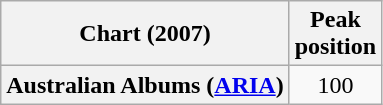<table class="wikitable sortable plainrowheaders" style="text-align:center">
<tr>
<th scope="col">Chart (2007)</th>
<th scope="col">Peak<br>position</th>
</tr>
<tr>
<th scope="row">Australian Albums (<a href='#'>ARIA</a>)</th>
<td>100</td>
</tr>
</table>
